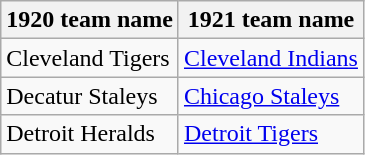<table class="wikitable">
<tr>
<th>1920 team name</th>
<th>1921 team name</th>
</tr>
<tr>
<td>Cleveland Tigers</td>
<td><a href='#'>Cleveland Indians</a></td>
</tr>
<tr>
<td>Decatur Staleys</td>
<td><a href='#'>Chicago Staleys</a></td>
</tr>
<tr>
<td>Detroit Heralds</td>
<td><a href='#'>Detroit Tigers</a></td>
</tr>
</table>
